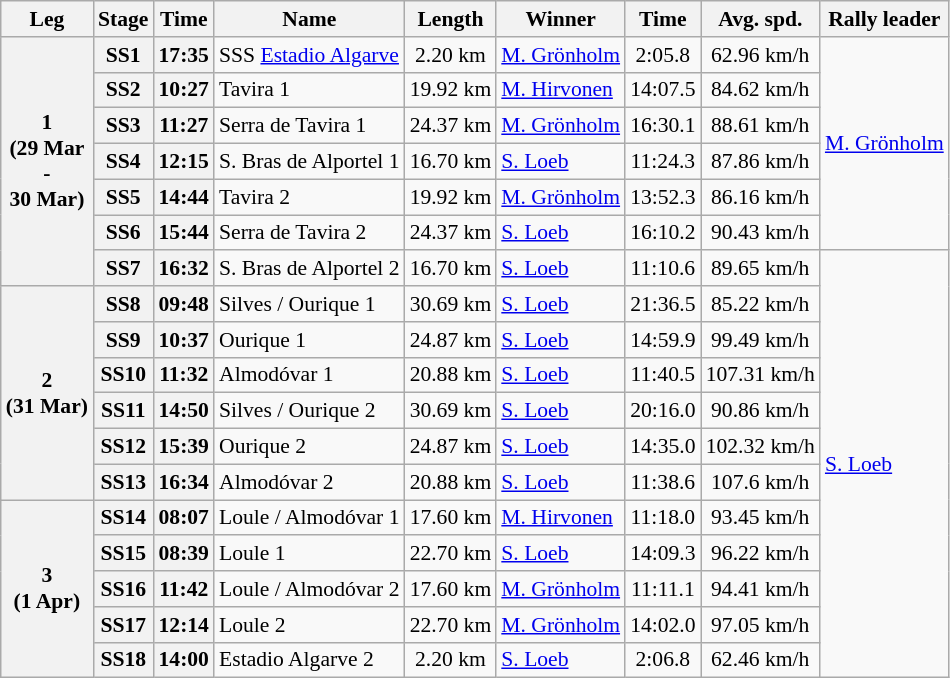<table class="wikitable" style="text-align: center; font-size: 90%; max-width: 950px;">
<tr>
<th>Leg</th>
<th>Stage</th>
<th>Time</th>
<th>Name</th>
<th>Length</th>
<th>Winner</th>
<th>Time</th>
<th>Avg. spd.</th>
<th>Rally leader</th>
</tr>
<tr>
<th rowspan="7">1<br>(29 Mar<br>-<br>30 Mar)</th>
<th>SS1</th>
<th>17:35</th>
<td align=left>SSS <a href='#'>Estadio Algarve</a></td>
<td>2.20 km</td>
<td align=left> <a href='#'>M. Grönholm</a></td>
<td>2:05.8</td>
<td>62.96 km/h</td>
<td align=left rowspan="6"> <a href='#'>M. Grönholm</a></td>
</tr>
<tr>
<th>SS2</th>
<th>10:27</th>
<td align=left>Tavira 1</td>
<td>19.92 km</td>
<td align=left> <a href='#'>M. Hirvonen</a></td>
<td>14:07.5</td>
<td>84.62 km/h</td>
</tr>
<tr>
<th>SS3</th>
<th>11:27</th>
<td align=left>Serra de Tavira 1</td>
<td>24.37 km</td>
<td align=left> <a href='#'>M. Grönholm</a></td>
<td>16:30.1</td>
<td>88.61 km/h</td>
</tr>
<tr>
<th>SS4</th>
<th>12:15</th>
<td align=left>S. Bras de Alportel 1</td>
<td>16.70 km</td>
<td align=left> <a href='#'>S. Loeb</a></td>
<td>11:24.3</td>
<td>87.86 km/h</td>
</tr>
<tr>
<th>SS5</th>
<th>14:44</th>
<td align=left>Tavira 2</td>
<td>19.92 km</td>
<td align=left> <a href='#'>M. Grönholm</a></td>
<td>13:52.3</td>
<td>86.16 km/h</td>
</tr>
<tr>
<th>SS6</th>
<th>15:44</th>
<td align=left>Serra de Tavira 2</td>
<td>24.37 km</td>
<td align=left> <a href='#'>S. Loeb</a></td>
<td>16:10.2</td>
<td>90.43 km/h</td>
</tr>
<tr>
<th>SS7</th>
<th>16:32</th>
<td align=left>S. Bras de Alportel 2</td>
<td>16.70 km</td>
<td align=left> <a href='#'>S. Loeb</a></td>
<td>11:10.6</td>
<td>89.65 km/h</td>
<td align=left rowspan="12"> <a href='#'>S. Loeb</a></td>
</tr>
<tr>
<th rowspan="6">2<br>(31 Mar)</th>
<th>SS8</th>
<th>09:48</th>
<td align=left>Silves / Ourique 1</td>
<td>30.69 km</td>
<td align=left> <a href='#'>S. Loeb</a></td>
<td>21:36.5</td>
<td>85.22 km/h</td>
</tr>
<tr>
<th>SS9</th>
<th>10:37</th>
<td align=left>Ourique 1</td>
<td>24.87 km</td>
<td align=left> <a href='#'>S. Loeb</a></td>
<td>14:59.9</td>
<td>99.49 km/h</td>
</tr>
<tr>
<th>SS10</th>
<th>11:32</th>
<td align=left>Almodóvar 1</td>
<td>20.88 km</td>
<td align=left> <a href='#'>S. Loeb</a></td>
<td>11:40.5</td>
<td>107.31 km/h</td>
</tr>
<tr>
<th>SS11</th>
<th>14:50</th>
<td align=left>Silves / Ourique 2</td>
<td>30.69 km</td>
<td align=left> <a href='#'>S. Loeb</a></td>
<td>20:16.0</td>
<td>90.86 km/h</td>
</tr>
<tr>
<th>SS12</th>
<th>15:39</th>
<td align=left>Ourique 2</td>
<td>24.87 km</td>
<td align=left> <a href='#'>S. Loeb</a></td>
<td>14:35.0</td>
<td>102.32 km/h</td>
</tr>
<tr>
<th>SS13</th>
<th>16:34</th>
<td align=left>Almodóvar 2</td>
<td>20.88 km</td>
<td align=left> <a href='#'>S. Loeb</a></td>
<td>11:38.6</td>
<td>107.6 km/h</td>
</tr>
<tr>
<th rowspan="5">3<br>(1 Apr)</th>
<th>SS14</th>
<th>08:07</th>
<td align=left>Loule / Almodóvar 1</td>
<td>17.60 km</td>
<td align=left> <a href='#'>M. Hirvonen</a></td>
<td>11:18.0</td>
<td>93.45 km/h</td>
</tr>
<tr>
<th>SS15</th>
<th>08:39</th>
<td align=left>Loule 1</td>
<td>22.70 km</td>
<td align=left> <a href='#'>S. Loeb</a></td>
<td>14:09.3</td>
<td>96.22 km/h</td>
</tr>
<tr>
<th>SS16</th>
<th>11:42</th>
<td align=left>Loule / Almodóvar 2</td>
<td>17.60 km</td>
<td align=left> <a href='#'>M. Grönholm</a></td>
<td>11:11.1</td>
<td>94.41 km/h</td>
</tr>
<tr>
<th>SS17</th>
<th>12:14</th>
<td align=left>Loule 2</td>
<td>22.70 km</td>
<td align=left> <a href='#'>M. Grönholm</a></td>
<td>14:02.0</td>
<td>97.05 km/h</td>
</tr>
<tr>
<th>SS18</th>
<th>14:00</th>
<td align=left>Estadio Algarve 2</td>
<td>2.20 km</td>
<td align=left> <a href='#'>S. Loeb</a></td>
<td>2:06.8</td>
<td>62.46 km/h</td>
</tr>
</table>
